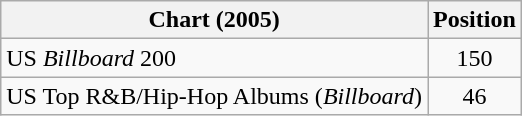<table class="wikitable sortable">
<tr>
<th>Chart (2005)</th>
<th>Position</th>
</tr>
<tr>
<td>US <em>Billboard</em> 200</td>
<td style="text-align:center;">150</td>
</tr>
<tr>
<td>US Top R&B/Hip-Hop Albums (<em>Billboard</em>)</td>
<td style="text-align:center;">46</td>
</tr>
</table>
